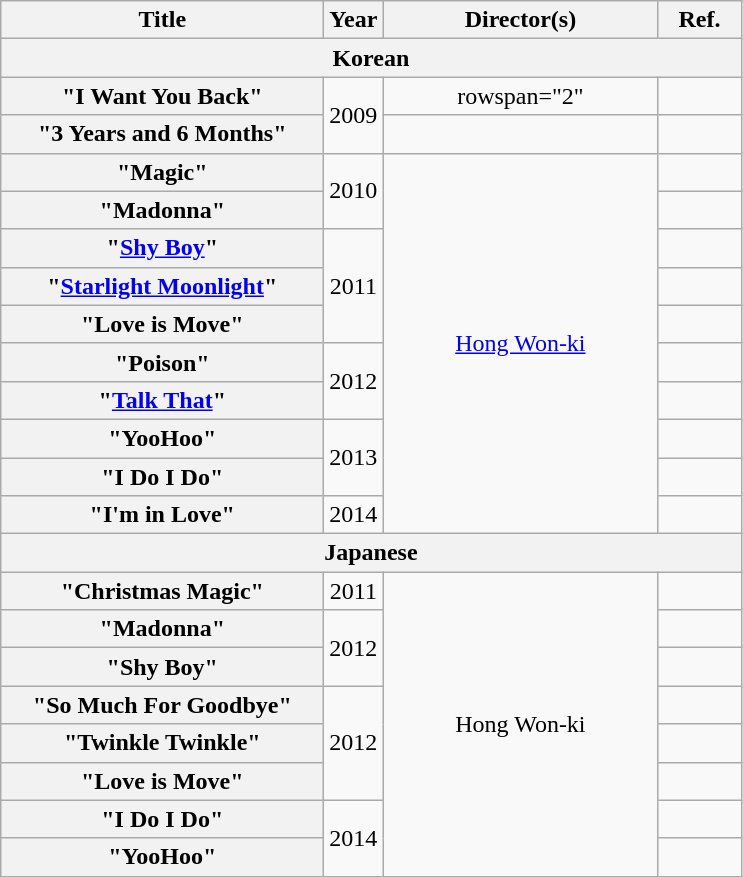<table class="wikitable plainrowheaders" style="text-align:center;">
<tr>
<th scope="col" style="width:13em;">Title</th>
<th scope="col">Year</th>
<th scope="col" style="width:11em;">Director(s)</th>
<th scope="col" style="width:3em;">Ref.</th>
</tr>
<tr>
<th colspan="4">Korean</th>
</tr>
<tr>
<th scope="row">"I Want You Back"</th>
<td rowspan="2">2009</td>
<td>rowspan="2" </td>
<td></td>
</tr>
<tr>
<th scope="row">"3 Years and 6 Months"</th>
<td></td>
</tr>
<tr>
<th scope="row">"Magic"</th>
<td rowspan="2">2010</td>
<td rowspan="10"><a href='#'>Hong Won-ki</a></td>
<td></td>
</tr>
<tr>
<th scope="row">"Madonna"</th>
<td></td>
</tr>
<tr>
<th scope="row">"<a href='#'>Shy Boy</a>"</th>
<td rowspan="3">2011</td>
<td></td>
</tr>
<tr>
<th scope="row">"<a href='#'>Starlight Moonlight</a>"</th>
<td></td>
</tr>
<tr>
<th scope="row">"Love is Move"</th>
<td></td>
</tr>
<tr>
<th scope="row">"Poison"</th>
<td rowspan="2">2012</td>
<td></td>
</tr>
<tr>
<th scope="row">"<a href='#'>Talk That</a>"</th>
<td></td>
</tr>
<tr>
<th scope="row">"YooHoo"</th>
<td rowspan="2">2013</td>
<td></td>
</tr>
<tr>
<th scope="row">"I Do I Do"</th>
<td></td>
</tr>
<tr>
<th scope="row">"I'm in Love"</th>
<td>2014</td>
<td></td>
</tr>
<tr>
<th colspan="4">Japanese</th>
</tr>
<tr>
<th scope="row">"Christmas Magic"</th>
<td>2011</td>
<td rowspan="8">Hong Won-ki</td>
<td></td>
</tr>
<tr>
<th scope="row">"Madonna"</th>
<td rowspan="2">2012</td>
<td></td>
</tr>
<tr>
<th scope="row">"Shy Boy"</th>
<td></td>
</tr>
<tr>
<th scope="row">"So Much For Goodbye"</th>
<td rowspan="3">2012</td>
<td></td>
</tr>
<tr>
<th scope="row">"Twinkle Twinkle"</th>
<td></td>
</tr>
<tr>
<th scope="row">"Love is Move"</th>
<td></td>
</tr>
<tr>
<th scope="row">"I Do I Do"</th>
<td rowspan="2">2014</td>
<td></td>
</tr>
<tr>
<th scope="row">"YooHoo"</th>
<td></td>
</tr>
</table>
